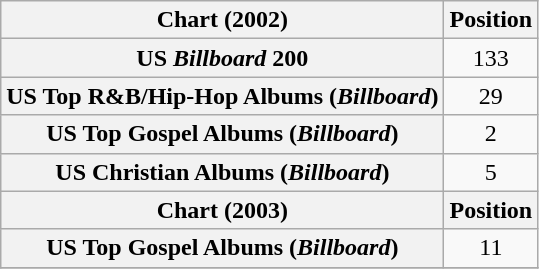<table class="wikitable sortable plainrowheaders" style="text-align:center">
<tr>
<th scope="col">Chart (2002)</th>
<th scope="col">Position</th>
</tr>
<tr>
<th scope="row">US <em>Billboard</em> 200</th>
<td style="text-align:center;">133</td>
</tr>
<tr>
<th scope="row">US Top R&B/Hip-Hop Albums (<em>Billboard</em>)</th>
<td style="text-align:center;">29</td>
</tr>
<tr>
<th scope="row">US Top Gospel Albums (<em>Billboard</em>)</th>
<td align="center">2</td>
</tr>
<tr>
<th scope="row">US Christian Albums (<em>Billboard</em>)</th>
<td align="center">5</td>
</tr>
<tr>
<th scope="col">Chart (2003)</th>
<th scope="col">Position</th>
</tr>
<tr>
<th scope="row">US Top Gospel Albums (<em>Billboard</em>)</th>
<td align="center">11</td>
</tr>
<tr>
</tr>
</table>
